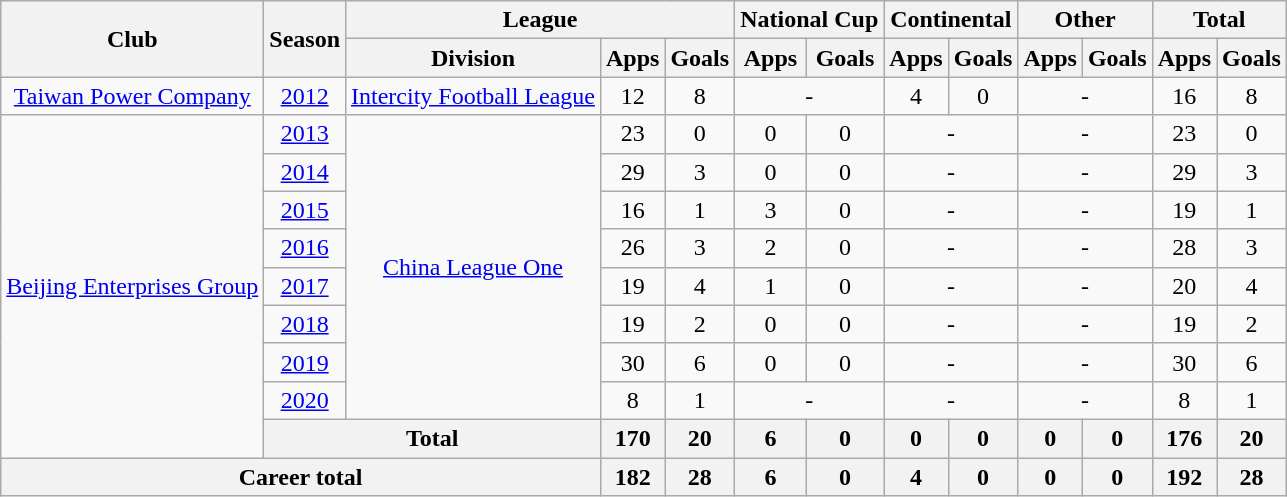<table class="wikitable" style="text-align: center">
<tr>
<th rowspan="2">Club</th>
<th rowspan="2">Season</th>
<th colspan="3">League</th>
<th colspan="2">National Cup</th>
<th colspan="2">Continental</th>
<th colspan="2">Other</th>
<th colspan="2">Total</th>
</tr>
<tr>
<th>Division</th>
<th>Apps</th>
<th>Goals</th>
<th>Apps</th>
<th>Goals</th>
<th>Apps</th>
<th>Goals</th>
<th>Apps</th>
<th>Goals</th>
<th>Apps</th>
<th>Goals</th>
</tr>
<tr>
<td><a href='#'>Taiwan Power Company</a></td>
<td><a href='#'>2012</a></td>
<td><a href='#'>Intercity Football League</a></td>
<td>12</td>
<td>8</td>
<td colspan="2">-</td>
<td>4</td>
<td>0</td>
<td colspan="2">-</td>
<td>16</td>
<td>8</td>
</tr>
<tr>
<td rowspan=9><a href='#'>Beijing Enterprises Group</a></td>
<td><a href='#'>2013</a></td>
<td rowspan=8><a href='#'>China League One</a></td>
<td>23</td>
<td>0</td>
<td>0</td>
<td>0</td>
<td colspan="2">-</td>
<td colspan="2">-</td>
<td>23</td>
<td>0</td>
</tr>
<tr>
<td><a href='#'>2014</a></td>
<td>29</td>
<td>3</td>
<td>0</td>
<td>0</td>
<td colspan="2">-</td>
<td colspan="2">-</td>
<td>29</td>
<td>3</td>
</tr>
<tr>
<td><a href='#'>2015</a></td>
<td>16</td>
<td>1</td>
<td>3</td>
<td>0</td>
<td colspan="2">-</td>
<td colspan="2">-</td>
<td>19</td>
<td>1</td>
</tr>
<tr>
<td><a href='#'>2016</a></td>
<td>26</td>
<td>3</td>
<td>2</td>
<td>0</td>
<td colspan="2">-</td>
<td colspan="2">-</td>
<td>28</td>
<td>3</td>
</tr>
<tr>
<td><a href='#'>2017</a></td>
<td>19</td>
<td>4</td>
<td>1</td>
<td>0</td>
<td colspan="2">-</td>
<td colspan="2">-</td>
<td>20</td>
<td>4</td>
</tr>
<tr>
<td><a href='#'>2018</a></td>
<td>19</td>
<td>2</td>
<td>0</td>
<td>0</td>
<td colspan="2">-</td>
<td colspan="2">-</td>
<td>19</td>
<td>2</td>
</tr>
<tr>
<td><a href='#'>2019</a></td>
<td>30</td>
<td>6</td>
<td>0</td>
<td>0</td>
<td colspan="2">-</td>
<td colspan="2">-</td>
<td>30</td>
<td>6</td>
</tr>
<tr>
<td><a href='#'>2020</a></td>
<td>8</td>
<td>1</td>
<td colspan="2">-</td>
<td colspan="2">-</td>
<td colspan="2">-</td>
<td>8</td>
<td>1</td>
</tr>
<tr>
<th colspan="2">Total</th>
<th>170</th>
<th>20</th>
<th>6</th>
<th>0</th>
<th>0</th>
<th>0</th>
<th>0</th>
<th>0</th>
<th>176</th>
<th>20</th>
</tr>
<tr>
<th colspan=3>Career total</th>
<th>182</th>
<th>28</th>
<th>6</th>
<th>0</th>
<th>4</th>
<th>0</th>
<th>0</th>
<th>0</th>
<th>192</th>
<th>28</th>
</tr>
</table>
